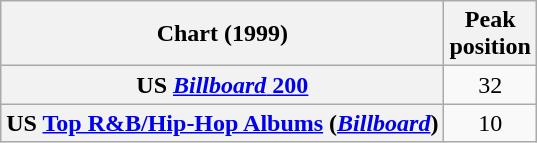<table class="wikitable sortable plainrowheaders" style="text-align:center">
<tr>
<th scope="col">Chart (1999)</th>
<th scope="col">Peak<br>position</th>
</tr>
<tr>
<th scope="row">US <a href='#'><em>Billboard</em> 200</a></th>
<td>32</td>
</tr>
<tr>
<th scope="row">US <a href='#'>Top R&B/Hip-Hop Albums</a> (<em><a href='#'>Billboard</a></em>)</th>
<td>10</td>
</tr>
</table>
